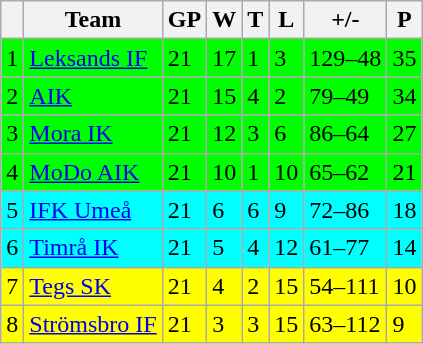<table class="wikitable">
<tr>
<th></th>
<th>Team</th>
<th>GP</th>
<th>W</th>
<th>T</th>
<th>L</th>
<th>+/-</th>
<th>P</th>
</tr>
<tr style="background:#00FF00">
<td>1</td>
<td><a href='#'>Leksands IF</a></td>
<td>21</td>
<td>17</td>
<td>1</td>
<td>3</td>
<td>129–48</td>
<td>35</td>
</tr>
<tr style="background:#00FF00">
<td>2</td>
<td><a href='#'>AIK</a></td>
<td>21</td>
<td>15</td>
<td>4</td>
<td>2</td>
<td>79–49</td>
<td>34</td>
</tr>
<tr style="background:#00FF00">
<td>3</td>
<td><a href='#'>Mora IK</a></td>
<td>21</td>
<td>12</td>
<td>3</td>
<td>6</td>
<td>86–64</td>
<td>27</td>
</tr>
<tr style="background:#00FF00">
<td>4</td>
<td><a href='#'>MoDo AIK</a></td>
<td>21</td>
<td>10</td>
<td>1</td>
<td>10</td>
<td>65–62</td>
<td>21</td>
</tr>
<tr style="background:#00FFFF">
<td>5</td>
<td><a href='#'>IFK Umeå</a></td>
<td>21</td>
<td>6</td>
<td>6</td>
<td>9</td>
<td>72–86</td>
<td>18</td>
</tr>
<tr style="background:#00FFFF">
<td>6</td>
<td><a href='#'>Timrå IK</a></td>
<td>21</td>
<td>5</td>
<td>4</td>
<td>12</td>
<td>61–77</td>
<td>14</td>
</tr>
<tr style="background:#FFFF00">
<td>7</td>
<td><a href='#'>Tegs SK</a></td>
<td>21</td>
<td>4</td>
<td>2</td>
<td>15</td>
<td>54–111</td>
<td>10</td>
</tr>
<tr style="background:#FFFF00">
<td>8</td>
<td><a href='#'>Strömsbro IF</a></td>
<td>21</td>
<td>3</td>
<td>3</td>
<td>15</td>
<td>63–112</td>
<td>9</td>
</tr>
</table>
